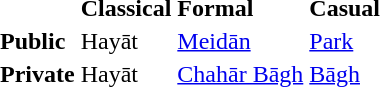<table align=center>
<tr>
<td></td>
<td><strong>Classical</strong></td>
<td><strong>Formal</strong></td>
<td><strong>Casual</strong></td>
</tr>
<tr>
<td><strong>Public</strong></td>
<td>Hayāt</td>
<td><a href='#'>Meidān</a></td>
<td><a href='#'>Park</a></td>
</tr>
<tr>
<td><strong>Private</strong></td>
<td>Hayāt</td>
<td><a href='#'>Chahār Bāgh</a></td>
<td><a href='#'>Bāgh</a></td>
</tr>
</table>
